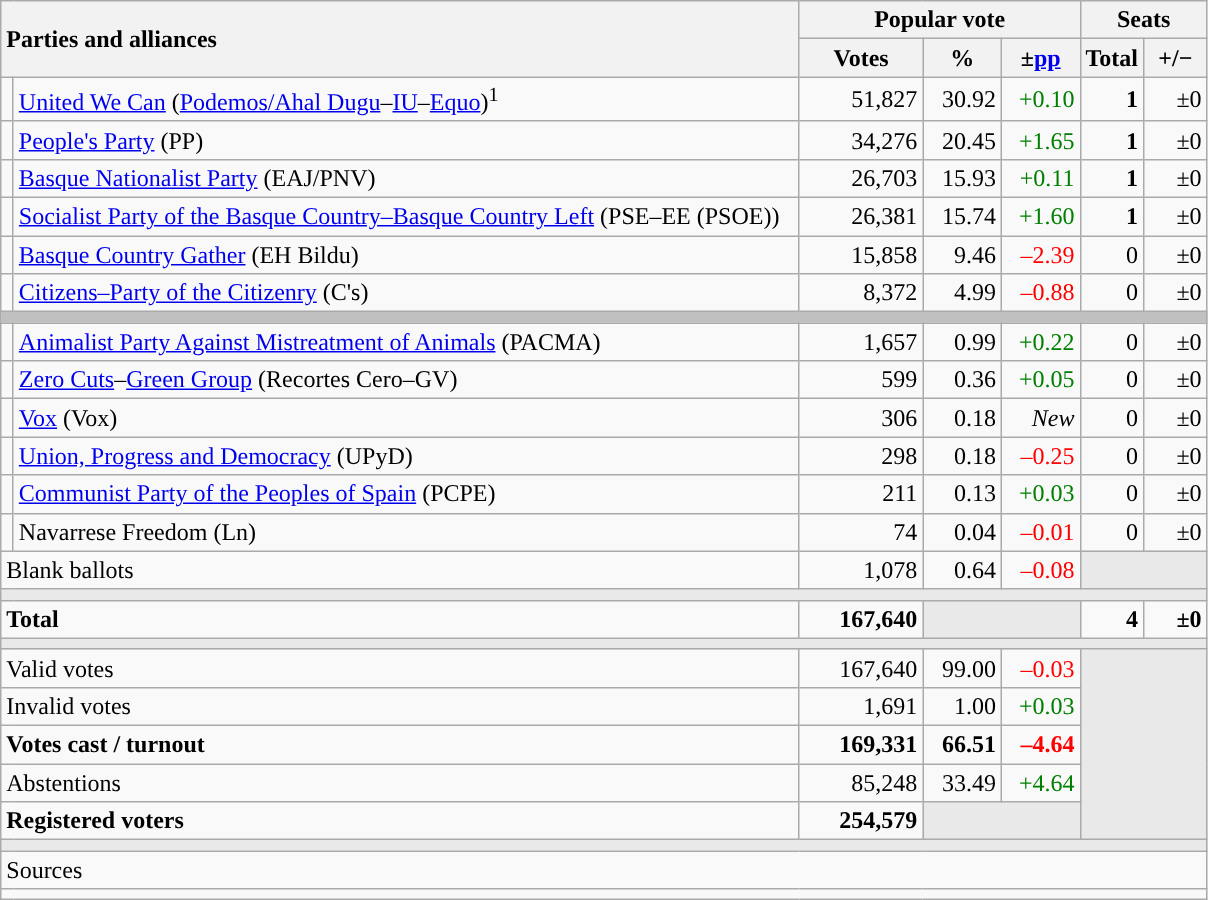<table class="wikitable" style="text-align:right;">
<tr>
<th style="text-align:left;" rowspan="2" colspan="2" width="525">Parties and alliances</th>
<th colspan="3">Popular vote</th>
<th colspan="2">Seats</th>
</tr>
<tr>
<th width="75">Votes</th>
<th width="45">%</th>
<th width="45">±<a href='#'>pp</a></th>
<th width="35">Total</th>
<th width="35">+/−</th>
</tr>
<tr>
<td width="1" style="color:inherit;background:"></td>
<td align="left"><a href='#'>United We Can</a> (<a href='#'>Podemos/Ahal Dugu</a>–<a href='#'>IU</a>–<a href='#'>Equo</a>)<sup>1</sup></td>
<td>51,827</td>
<td>30.92</td>
<td style="color:green;">+0.10</td>
<td><strong>1</strong></td>
<td>±0</td>
</tr>
<tr>
<td style="color:inherit;background:"></td>
<td align="left"><a href='#'>People's Party</a> (PP)</td>
<td>34,276</td>
<td>20.45</td>
<td style="color:green;">+1.65</td>
<td><strong>1</strong></td>
<td>±0</td>
</tr>
<tr>
<td style="color:inherit;background:"></td>
<td align="left"><a href='#'>Basque Nationalist Party</a> (EAJ/PNV)</td>
<td>26,703</td>
<td>15.93</td>
<td style="color:green;">+0.11</td>
<td><strong>1</strong></td>
<td>±0</td>
</tr>
<tr>
<td style="color:inherit;background:"></td>
<td align="left"><a href='#'>Socialist Party of the Basque Country–Basque Country Left</a> (PSE–EE (PSOE))</td>
<td>26,381</td>
<td>15.74</td>
<td style="color:green;">+1.60</td>
<td><strong>1</strong></td>
<td>±0</td>
</tr>
<tr>
<td style="color:inherit;background:"></td>
<td align="left"><a href='#'>Basque Country Gather</a> (EH Bildu)</td>
<td>15,858</td>
<td>9.46</td>
<td style="color:red;">–2.39</td>
<td>0</td>
<td>±0</td>
</tr>
<tr>
<td style="color:inherit;background:"></td>
<td align="left"><a href='#'>Citizens–Party of the Citizenry</a> (C's)</td>
<td>8,372</td>
<td>4.99</td>
<td style="color:red;">–0.88</td>
<td>0</td>
<td>±0</td>
</tr>
<tr>
<td colspan="7" bgcolor="#C0C0C0"></td>
</tr>
<tr>
<td style="color:inherit;background:"></td>
<td align="left"><a href='#'>Animalist Party Against Mistreatment of Animals</a> (PACMA)</td>
<td>1,657</td>
<td>0.99</td>
<td style="color:green;">+0.22</td>
<td>0</td>
<td>±0</td>
</tr>
<tr>
<td style="color:inherit;background:"></td>
<td align="left"><a href='#'>Zero Cuts</a>–<a href='#'>Green Group</a> (Recortes Cero–GV)</td>
<td>599</td>
<td>0.36</td>
<td style="color:green;">+0.05</td>
<td>0</td>
<td>±0</td>
</tr>
<tr>
<td style="color:inherit;background:"></td>
<td align="left"><a href='#'>Vox</a> (Vox)</td>
<td>306</td>
<td>0.18</td>
<td><em>New</em></td>
<td>0</td>
<td>±0</td>
</tr>
<tr>
<td style="color:inherit;background:"></td>
<td align="left"><a href='#'>Union, Progress and Democracy</a> (UPyD)</td>
<td>298</td>
<td>0.18</td>
<td style="color:red;">–0.25</td>
<td>0</td>
<td>±0</td>
</tr>
<tr>
<td style="color:inherit;background:"></td>
<td align="left"><a href='#'>Communist Party of the Peoples of Spain</a> (PCPE)</td>
<td>211</td>
<td>0.13</td>
<td style="color:green;">+0.03</td>
<td>0</td>
<td>±0</td>
</tr>
<tr>
<td style="color:inherit;background:"></td>
<td align="left">Navarrese Freedom (Ln)</td>
<td>74</td>
<td>0.04</td>
<td style="color:red;">–0.01</td>
<td>0</td>
<td>±0</td>
</tr>
<tr>
<td align="left" colspan="2">Blank ballots</td>
<td>1,078</td>
<td>0.64</td>
<td style="color:red;">–0.08</td>
<td bgcolor="#E9E9E9" colspan="2"></td>
</tr>
<tr>
<td colspan="7" bgcolor="#E9E9E9"></td>
</tr>
<tr style="font-weight:bold;">
<td align="left" colspan="2">Total</td>
<td>167,640</td>
<td bgcolor="#E9E9E9" colspan="2"></td>
<td>4</td>
<td>±0</td>
</tr>
<tr>
<td colspan="7" bgcolor="#E9E9E9"></td>
</tr>
<tr>
<td align="left" colspan="2">Valid votes</td>
<td>167,640</td>
<td>99.00</td>
<td style="color:red;">–0.03</td>
<td bgcolor="#E9E9E9" colspan="2" rowspan="5"></td>
</tr>
<tr>
<td align="left" colspan="2">Invalid votes</td>
<td>1,691</td>
<td>1.00</td>
<td style="color:green;">+0.03</td>
</tr>
<tr style="font-weight:bold;">
<td align="left" colspan="2">Votes cast / turnout</td>
<td>169,331</td>
<td>66.51</td>
<td style="color:red;">–4.64</td>
</tr>
<tr>
<td align="left" colspan="2">Abstentions</td>
<td>85,248</td>
<td>33.49</td>
<td style="color:green;">+4.64</td>
</tr>
<tr style="font-weight:bold;">
<td align="left" colspan="2">Registered voters</td>
<td>254,579</td>
<td bgcolor="#E9E9E9" colspan="2"></td>
</tr>
<tr>
<td colspan="7" bgcolor="#E9E9E9"></td>
</tr>
<tr>
<td align="left" colspan="7">Sources</td>
</tr>
<tr>
<td colspan="7" style="text-align:left; max-width:790px;"></td>
</tr>
</table>
